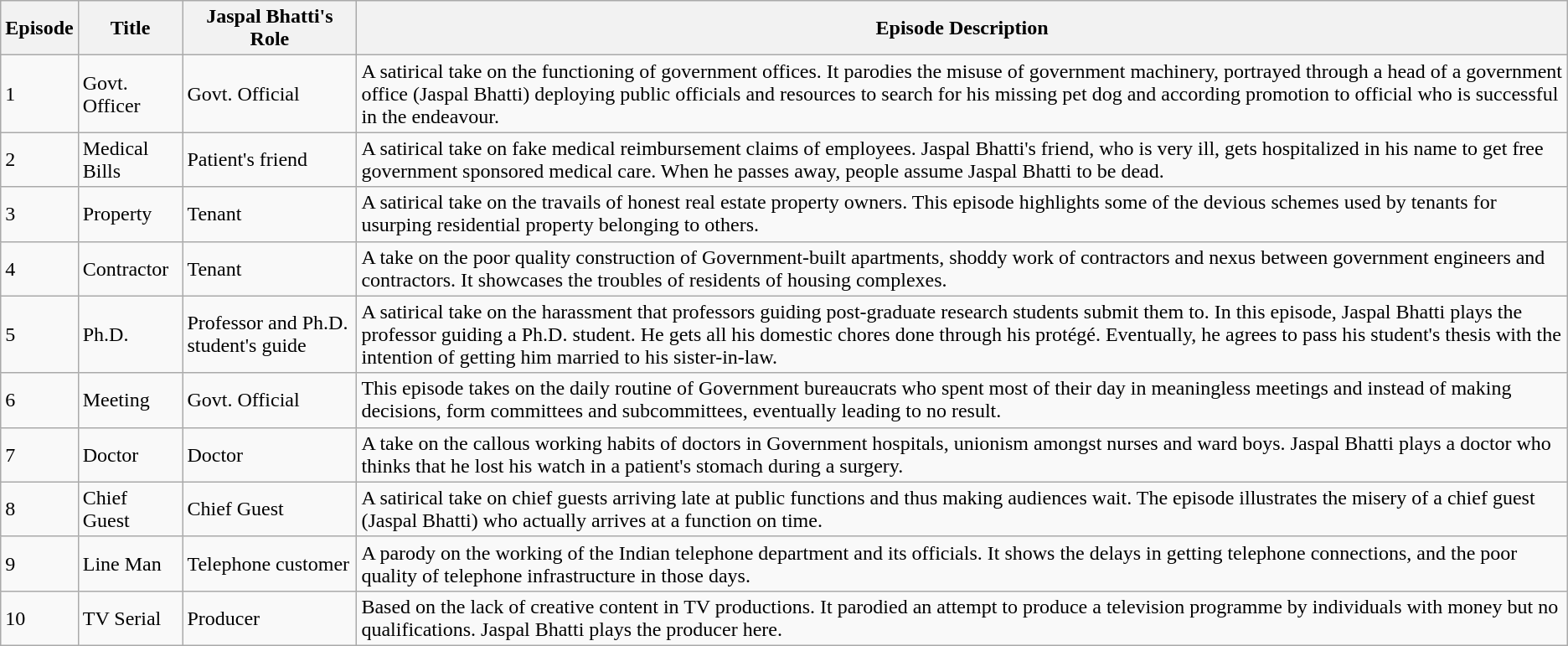<table class="wikitable" border="1">
<tr>
<th>Episode</th>
<th>Title</th>
<th>Jaspal Bhatti's Role</th>
<th>Episode Description</th>
</tr>
<tr>
<td>1</td>
<td>Govt. Officer</td>
<td>Govt. Official</td>
<td>A satirical take on the functioning of government offices. It parodies the misuse of government machinery, portrayed through a head of a government office (Jaspal Bhatti) deploying public officials and resources to search for his missing pet dog and according promotion to official who is successful in the endeavour.</td>
</tr>
<tr>
<td>2</td>
<td>Medical Bills</td>
<td>Patient's friend</td>
<td>A satirical take on fake medical reimbursement claims of employees. Jaspal Bhatti's friend, who is very ill, gets hospitalized in his name to get free government sponsored medical care. When he passes away, people assume Jaspal Bhatti to be dead.</td>
</tr>
<tr>
<td>3</td>
<td>Property</td>
<td>Tenant</td>
<td>A satirical take on the travails of honest real estate property owners. This episode highlights some of the devious schemes used by tenants for usurping residential property belonging to others.</td>
</tr>
<tr>
<td>4</td>
<td>Contractor</td>
<td>Tenant</td>
<td>A take on the poor quality construction of Government-built apartments, shoddy work of contractors and nexus between government engineers and contractors. It showcases the troubles of residents of housing complexes.</td>
</tr>
<tr>
<td>5</td>
<td>Ph.D.</td>
<td>Professor and Ph.D. student's guide</td>
<td>A satirical take on the harassment that professors guiding post-graduate research students submit them to. In this episode, Jaspal Bhatti plays the professor guiding a Ph.D. student. He gets all his domestic chores done through his protégé. Eventually, he agrees to pass his student's thesis with the intention of getting him married to his sister-in-law.</td>
</tr>
<tr>
<td>6</td>
<td>Meeting</td>
<td>Govt. Official</td>
<td>This episode takes on the daily routine of Government bureaucrats who spent most of their day in meaningless meetings and instead of making decisions, form committees and subcommittees, eventually leading to no result.</td>
</tr>
<tr>
<td>7</td>
<td>Doctor</td>
<td>Doctor</td>
<td>A take on the callous working habits of doctors in Government hospitals, unionism amongst nurses and ward boys. Jaspal Bhatti plays a doctor who thinks that he lost his watch in a patient's stomach during a surgery.</td>
</tr>
<tr>
<td>8</td>
<td>Chief Guest</td>
<td>Chief Guest</td>
<td>A satirical take on chief guests arriving late at public functions and thus making audiences wait. The episode illustrates the misery of a chief guest (Jaspal Bhatti) who actually arrives at a function on time.</td>
</tr>
<tr>
<td>9</td>
<td>Line Man</td>
<td>Telephone customer</td>
<td>A parody on the working of the Indian telephone department and its officials. It shows the delays in getting telephone connections, and the poor quality of telephone infrastructure in those days.</td>
</tr>
<tr>
<td>10</td>
<td>TV Serial</td>
<td>Producer</td>
<td>Based on the lack of creative content in TV productions. It parodied an attempt to produce a television programme by individuals with money but no qualifications. Jaspal Bhatti plays the producer here.</td>
</tr>
</table>
